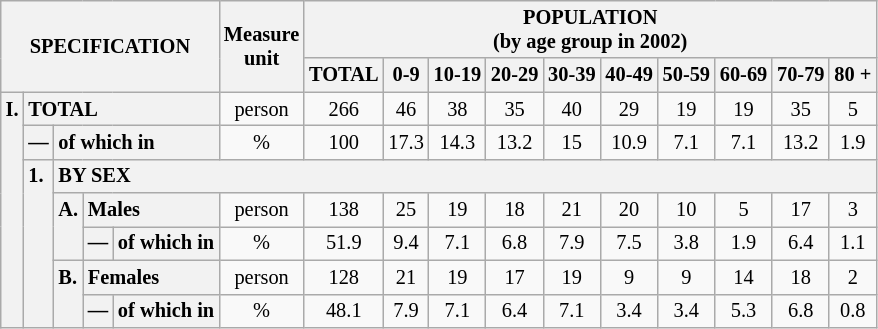<table class="wikitable" style="font-size:85%; text-align:center">
<tr>
<th rowspan="2" colspan="5">SPECIFICATION</th>
<th rowspan="2">Measure<br> unit</th>
<th colspan="10" rowspan="1">POPULATION<br> (by age group in 2002)</th>
</tr>
<tr>
<th>TOTAL</th>
<th>0-9</th>
<th>10-19</th>
<th>20-29</th>
<th>30-39</th>
<th>40-49</th>
<th>50-59</th>
<th>60-69</th>
<th>70-79</th>
<th>80 +</th>
</tr>
<tr>
<th style="text-align:left" valign="top" rowspan="7">I.</th>
<th style="text-align:left" colspan="4">TOTAL</th>
<td>person</td>
<td>266</td>
<td>46</td>
<td>38</td>
<td>35</td>
<td>40</td>
<td>29</td>
<td>19</td>
<td>19</td>
<td>35</td>
<td>5</td>
</tr>
<tr>
<th style="text-align:left" valign="top">—</th>
<th style="text-align:left" colspan="3">of which in</th>
<td>%</td>
<td>100</td>
<td>17.3</td>
<td>14.3</td>
<td>13.2</td>
<td>15</td>
<td>10.9</td>
<td>7.1</td>
<td>7.1</td>
<td>13.2</td>
<td>1.9</td>
</tr>
<tr>
<th style="text-align:left" valign="top" rowspan="5">1.</th>
<th style="text-align:left" colspan="14">BY SEX</th>
</tr>
<tr>
<th style="text-align:left" valign="top" rowspan="2">A.</th>
<th style="text-align:left" colspan="2">Males</th>
<td>person</td>
<td>138</td>
<td>25</td>
<td>19</td>
<td>18</td>
<td>21</td>
<td>20</td>
<td>10</td>
<td>5</td>
<td>17</td>
<td>3</td>
</tr>
<tr>
<th style="text-align:left" valign="top">—</th>
<th style="text-align:left" colspan="1">of which in</th>
<td>%</td>
<td>51.9</td>
<td>9.4</td>
<td>7.1</td>
<td>6.8</td>
<td>7.9</td>
<td>7.5</td>
<td>3.8</td>
<td>1.9</td>
<td>6.4</td>
<td>1.1</td>
</tr>
<tr>
<th style="text-align:left" valign="top" rowspan="2">B.</th>
<th style="text-align:left" colspan="2">Females</th>
<td>person</td>
<td>128</td>
<td>21</td>
<td>19</td>
<td>17</td>
<td>19</td>
<td>9</td>
<td>9</td>
<td>14</td>
<td>18</td>
<td>2</td>
</tr>
<tr>
<th style="text-align:left" valign="top">—</th>
<th style="text-align:left" colspan="1">of which in</th>
<td>%</td>
<td>48.1</td>
<td>7.9</td>
<td>7.1</td>
<td>6.4</td>
<td>7.1</td>
<td>3.4</td>
<td>3.4</td>
<td>5.3</td>
<td>6.8</td>
<td>0.8</td>
</tr>
</table>
